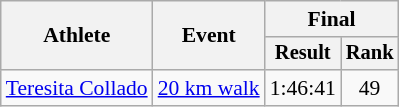<table class=wikitable style="font-size:90%">
<tr>
<th rowspan="2">Athlete</th>
<th rowspan="2">Event</th>
<th colspan="2">Final</th>
</tr>
<tr style="font-size:95%">
<th>Result</th>
<th>Rank</th>
</tr>
<tr align=center>
<td align=left><a href='#'>Teresita Collado</a></td>
<td align=left><a href='#'>20 km walk</a></td>
<td>1:46:41</td>
<td>49</td>
</tr>
</table>
